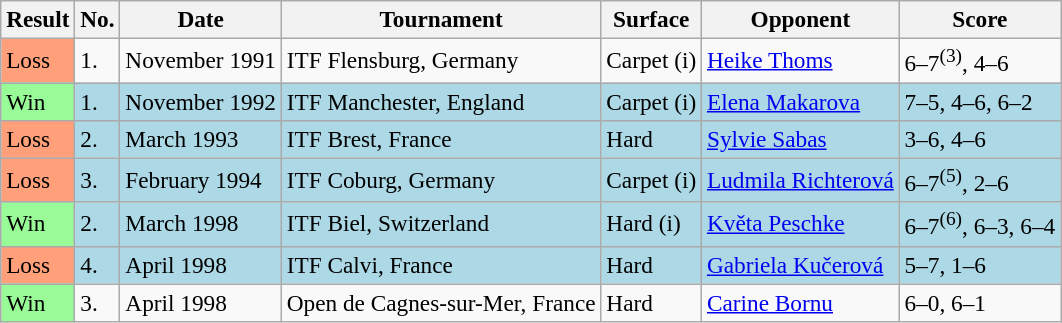<table class="sortable wikitable" style="font-size:97%;">
<tr>
<th>Result</th>
<th>No.</th>
<th>Date</th>
<th>Tournament</th>
<th>Surface</th>
<th>Opponent</th>
<th class="unsortable">Score</th>
</tr>
<tr>
<td style="background:#ffa07a;">Loss</td>
<td>1.</td>
<td>November 1991</td>
<td>ITF Flensburg, Germany</td>
<td>Carpet (i)</td>
<td> <a href='#'>Heike Thoms</a></td>
<td>6–7<sup>(3)</sup>, 4–6</td>
</tr>
<tr style="background:lightblue;">
<td style="background:#98fb98;">Win</td>
<td>1.</td>
<td>November 1992</td>
<td>ITF Manchester, England</td>
<td>Carpet (i)</td>
<td> <a href='#'>Elena Makarova</a></td>
<td>7–5, 4–6, 6–2</td>
</tr>
<tr style="background:lightblue;">
<td style="background:#ffa07a;">Loss</td>
<td>2.</td>
<td>March 1993</td>
<td>ITF Brest, France</td>
<td>Hard</td>
<td> <a href='#'>Sylvie Sabas</a></td>
<td>3–6, 4–6</td>
</tr>
<tr style="background:lightblue;">
<td style="background:#ffa07a;">Loss</td>
<td>3.</td>
<td>February 1994</td>
<td>ITF Coburg, Germany</td>
<td>Carpet (i)</td>
<td> <a href='#'>Ludmila Richterová</a></td>
<td>6–7<sup>(5)</sup>, 2–6</td>
</tr>
<tr style="background:lightblue;">
<td style="background:#98fb98;">Win</td>
<td>2.</td>
<td>March 1998</td>
<td>ITF Biel, Switzerland</td>
<td>Hard (i)</td>
<td> <a href='#'>Květa Peschke</a></td>
<td>6–7<sup>(6)</sup>, 6–3, 6–4</td>
</tr>
<tr style="background:lightblue;">
<td style="background:#ffa07a;">Loss</td>
<td>4.</td>
<td>April 1998</td>
<td>ITF Calvi, France</td>
<td>Hard</td>
<td> <a href='#'>Gabriela Kučerová</a></td>
<td>5–7, 1–6</td>
</tr>
<tr>
<td style="background:#98fb98;">Win</td>
<td>3.</td>
<td>April 1998</td>
<td>Open de Cagnes-sur-Mer, France</td>
<td>Hard</td>
<td> <a href='#'>Carine Bornu</a></td>
<td>6–0, 6–1</td>
</tr>
</table>
